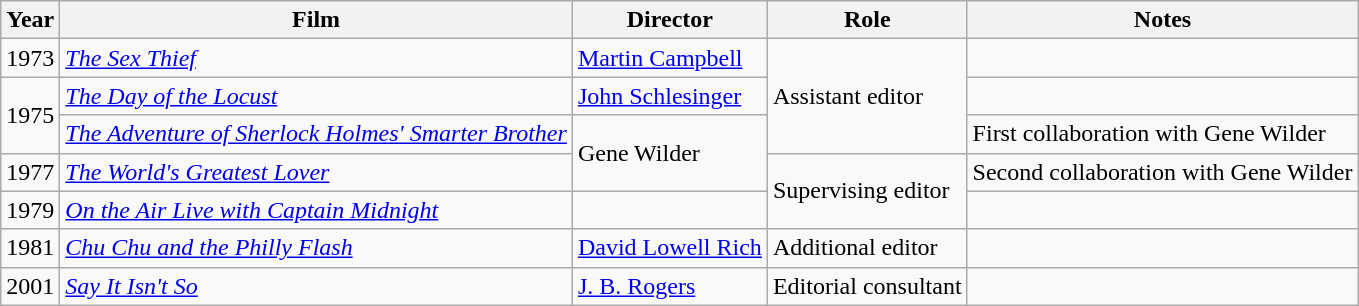<table class="wikitable">
<tr>
<th>Year</th>
<th>Film</th>
<th>Director</th>
<th>Role</th>
<th>Notes</th>
</tr>
<tr>
<td>1973</td>
<td><em><a href='#'>The Sex Thief</a></em></td>
<td><a href='#'>Martin Campbell</a></td>
<td rowspan=3>Assistant editor</td>
<td></td>
</tr>
<tr>
<td rowspan=2>1975</td>
<td><em><a href='#'>The Day of the Locust</a></em></td>
<td><a href='#'>John Schlesinger</a></td>
<td></td>
</tr>
<tr>
<td><em><a href='#'>The Adventure of Sherlock Holmes' Smarter Brother</a></em></td>
<td rowspan=2>Gene Wilder</td>
<td>First collaboration with Gene Wilder</td>
</tr>
<tr>
<td>1977</td>
<td><em><a href='#'>The World's Greatest Lover</a></em></td>
<td rowspan=2>Supervising editor</td>
<td>Second collaboration with Gene Wilder</td>
</tr>
<tr>
<td>1979</td>
<td><em><a href='#'>On the Air Live with Captain Midnight</a></em></td>
<td></td>
<td></td>
</tr>
<tr>
<td>1981</td>
<td><em><a href='#'>Chu Chu and the Philly Flash</a></em></td>
<td><a href='#'>David Lowell Rich</a></td>
<td>Additional editor</td>
<td></td>
</tr>
<tr>
<td>2001</td>
<td><em><a href='#'>Say It Isn't So</a></em></td>
<td><a href='#'>J. B. Rogers</a></td>
<td>Editorial consultant</td>
<td></td>
</tr>
</table>
